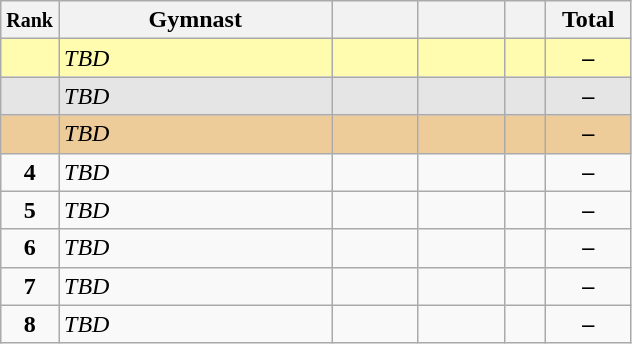<table style="text-align:center;" class="wikitable sortable">
<tr>
<th scope="col" style="width:15px;"><small>Rank</small></th>
<th scope="col" style="width:175px;">Gymnast</th>
<th scope="col" style="width:50px;"><small></small></th>
<th scope="col" style="width:50px;"><small></small></th>
<th scope="col" style="width:20px;"><small></small></th>
<th scope="col" style="width:50px;">Total</th>
</tr>
<tr style="background:#fffcaf;">
<td scope="row" style="text-align:center"><strong></strong></td>
<td style=text-align:left;"><em>TBD</em></td>
<td></td>
<td></td>
<td></td>
<td><strong>–</strong></td>
</tr>
<tr style="background:#e5e5e5;">
<td scope="row" style="text-align:center"><strong></strong></td>
<td style=text-align:left;"><em>TBD</em></td>
<td></td>
<td></td>
<td></td>
<td><strong>–</strong></td>
</tr>
<tr style="background:#ec9;">
<td scope="row" style="text-align:center"><strong></strong></td>
<td style=text-align:left;"><em>TBD</em></td>
<td></td>
<td></td>
<td></td>
<td><strong>–</strong></td>
</tr>
<tr>
<td scope="row" style="text-align:center"><strong>4</strong></td>
<td style=text-align:left;"><em>TBD</em></td>
<td></td>
<td></td>
<td></td>
<td><strong>–</strong></td>
</tr>
<tr>
<td scope="row" style="text-align:center"><strong>5</strong></td>
<td style=text-align:left;"><em>TBD</em></td>
<td></td>
<td></td>
<td></td>
<td><strong>–</strong></td>
</tr>
<tr>
<td scope="row" style="text-align:center"><strong>6</strong></td>
<td style=text-align:left;"><em>TBD</em></td>
<td></td>
<td></td>
<td></td>
<td><strong>–</strong></td>
</tr>
<tr>
<td scope="row" style="text-align:center"><strong>7</strong></td>
<td style=text-align:left;"><em>TBD</em></td>
<td></td>
<td></td>
<td></td>
<td><strong>–</strong></td>
</tr>
<tr>
<td scope="row" style="text-align:center"><strong>8</strong></td>
<td style=text-align:left;"><em>TBD</em></td>
<td></td>
<td></td>
<td></td>
<td><strong>–</strong></td>
</tr>
</table>
